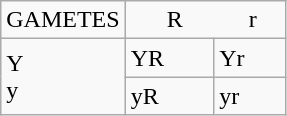<table class="wikitable">
<tr>
<td>GAMETES</td>
<td colspan="2">      R           r    </td>
</tr>
<tr>
<td rowspan="2">Y<br>y</td>
<td>YR</td>
<td>Yr</td>
</tr>
<tr>
<td>yR</td>
<td>yr</td>
</tr>
</table>
